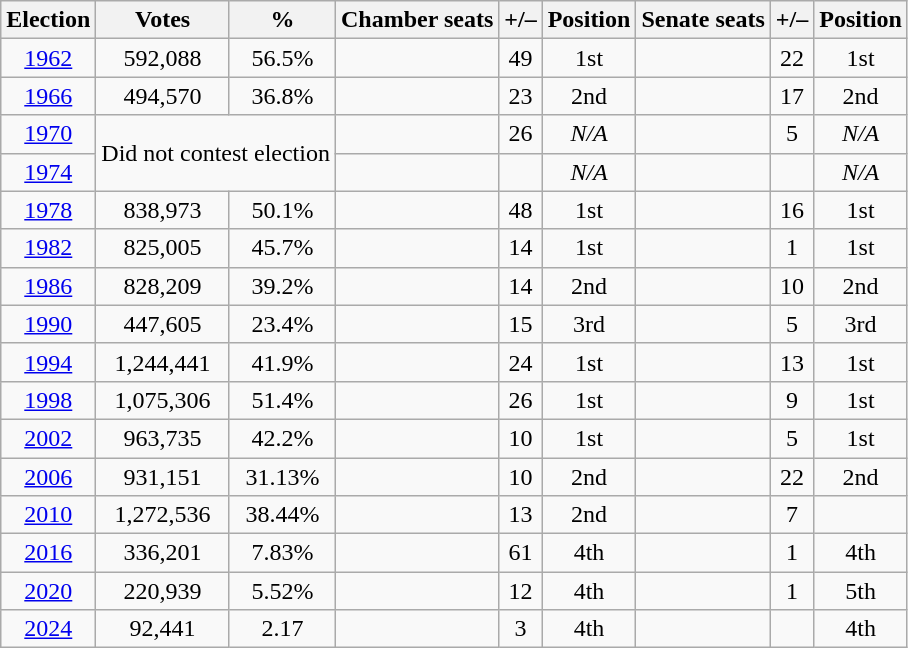<table class="wikitable" style="text-align:center">
<tr>
<th>Election</th>
<th>Votes</th>
<th>%</th>
<th>Chamber seats</th>
<th>+/–</th>
<th>Position</th>
<th>Senate seats</th>
<th>+/–</th>
<th>Position</th>
</tr>
<tr>
<td><a href='#'>1962</a></td>
<td>592,088</td>
<td>56.5%</td>
<td><br></td>
<td> 49</td>
<td> 1st</td>
<td><br></td>
<td> 22</td>
<td> 1st</td>
</tr>
<tr>
<td><a href='#'>1966</a></td>
<td>494,570</td>
<td>36.8%</td>
<td><br></td>
<td> 23</td>
<td> 2nd</td>
<td><br></td>
<td> 17</td>
<td> 2nd</td>
</tr>
<tr>
<td><a href='#'>1970</a></td>
<td colspan="2" rowspan="2">Did not contest election</td>
<td></td>
<td> 26</td>
<td><em>N/A</em></td>
<td></td>
<td> 5</td>
<td><em>N/A</em></td>
</tr>
<tr>
<td><a href='#'>1974</a></td>
<td></td>
<td></td>
<td><em>N/A</em></td>
<td></td>
<td></td>
<td><em>N/A</em></td>
</tr>
<tr>
<td><a href='#'>1978</a></td>
<td>838,973</td>
<td>50.1%</td>
<td></td>
<td> 48</td>
<td> 1st</td>
<td></td>
<td> 16</td>
<td> 1st</td>
</tr>
<tr>
<td><a href='#'>1982</a></td>
<td>825,005</td>
<td>45.7%</td>
<td></td>
<td> 14</td>
<td> 1st</td>
<td></td>
<td> 1</td>
<td> 1st</td>
</tr>
<tr>
<td><a href='#'>1986</a></td>
<td>828,209</td>
<td>39.2%<br></td>
<td></td>
<td> 14</td>
<td> 2nd</td>
<td></td>
<td> 10</td>
<td> 2nd</td>
</tr>
<tr>
<td><a href='#'>1990</a></td>
<td>447,605</td>
<td>23.4%<br></td>
<td></td>
<td> 15</td>
<td> 3rd</td>
<td></td>
<td> 5</td>
<td> 3rd</td>
</tr>
<tr>
<td><a href='#'>1994</a></td>
<td>1,244,441</td>
<td>41.9%<br></td>
<td></td>
<td> 24</td>
<td> 1st</td>
<td></td>
<td> 13</td>
<td> 1st</td>
</tr>
<tr>
<td><a href='#'>1998</a></td>
<td>1,075,306</td>
<td>51.4%<br></td>
<td></td>
<td> 26</td>
<td> 1st</td>
<td></td>
<td> 9</td>
<td> 1st</td>
</tr>
<tr>
<td><a href='#'>2002</a></td>
<td>963,735</td>
<td>42.2%<br></td>
<td></td>
<td> 10</td>
<td> 1st</td>
<td></td>
<td> 5</td>
<td> 1st</td>
</tr>
<tr>
<td><a href='#'>2006</a></td>
<td>931,151</td>
<td>31.13%<br></td>
<td></td>
<td> 10</td>
<td> 2nd</td>
<td></td>
<td> 22</td>
<td> 2nd</td>
</tr>
<tr>
<td><a href='#'>2010</a></td>
<td>1,272,536</td>
<td>38.44%</td>
<td></td>
<td> 13</td>
<td> 2nd</td>
<td></td>
<td> 7</td>
<td></td>
</tr>
<tr>
<td><a href='#'>2016</a></td>
<td>336,201</td>
<td>7.83%</td>
<td></td>
<td> 61</td>
<td> 4th</td>
<td></td>
<td> 1</td>
<td> 4th</td>
</tr>
<tr>
<td><a href='#'>2020</a></td>
<td>220,939</td>
<td>5.52%</td>
<td></td>
<td> 12</td>
<td> 4th</td>
<td></td>
<td> 1</td>
<td> 5th</td>
</tr>
<tr>
<td><a href='#'>2024</a></td>
<td>92,441</td>
<td>2.17</td>
<td></td>
<td> 3</td>
<td> 4th</td>
<td></td>
<td></td>
<td> 4th</td>
</tr>
</table>
